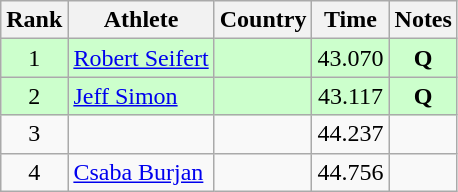<table class="wikitable sortable" style="text-align:center">
<tr>
<th>Rank</th>
<th>Athlete</th>
<th>Country</th>
<th>Time</th>
<th>Notes</th>
</tr>
<tr bgcolor="#ccffcc">
<td>1</td>
<td align=left><a href='#'>Robert Seifert</a></td>
<td align=left></td>
<td>43.070</td>
<td><strong>Q</strong></td>
</tr>
<tr bgcolor="#ccffcc">
<td>2</td>
<td align=left><a href='#'>Jeff Simon</a></td>
<td align=left></td>
<td>43.117</td>
<td><strong>Q</strong></td>
</tr>
<tr>
<td>3</td>
<td align=left></td>
<td align=left></td>
<td>44.237</td>
<td></td>
</tr>
<tr>
<td>4</td>
<td align=left><a href='#'>Csaba Burjan</a></td>
<td align=left></td>
<td>44.756</td>
<td></td>
</tr>
</table>
